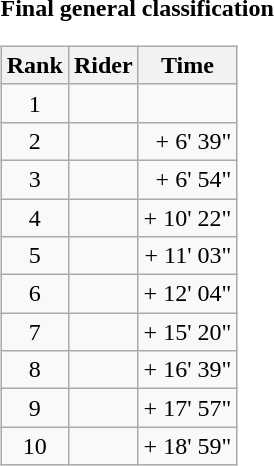<table>
<tr>
<td><strong>Final general classification</strong><br><table class="wikitable">
<tr>
<th scope="col">Rank</th>
<th scope="col">Rider</th>
<th scope="col">Time</th>
</tr>
<tr>
<td style="text-align:center;">1</td>
<td></td>
<td style="text-align:right;"></td>
</tr>
<tr>
<td style="text-align:center;">2</td>
<td></td>
<td style="text-align:right;">+ 6' 39"</td>
</tr>
<tr>
<td style="text-align:center;">3</td>
<td></td>
<td style="text-align:right;">+ 6' 54"</td>
</tr>
<tr>
<td style="text-align:center;">4</td>
<td></td>
<td style="text-align:right;">+ 10' 22"</td>
</tr>
<tr>
<td style="text-align:center;">5</td>
<td></td>
<td style="text-align:right;">+ 11' 03"</td>
</tr>
<tr>
<td style="text-align:center;">6</td>
<td></td>
<td style="text-align:right;">+ 12' 04"</td>
</tr>
<tr>
<td style="text-align:center;">7</td>
<td></td>
<td style="text-align:right;">+ 15' 20"</td>
</tr>
<tr>
<td style="text-align:center;">8</td>
<td></td>
<td style="text-align:right;">+ 16' 39"</td>
</tr>
<tr>
<td style="text-align:center;">9</td>
<td></td>
<td style="text-align:right;">+ 17' 57"</td>
</tr>
<tr>
<td style="text-align:center;">10</td>
<td></td>
<td style="text-align:right;">+ 18' 59"</td>
</tr>
</table>
</td>
</tr>
</table>
